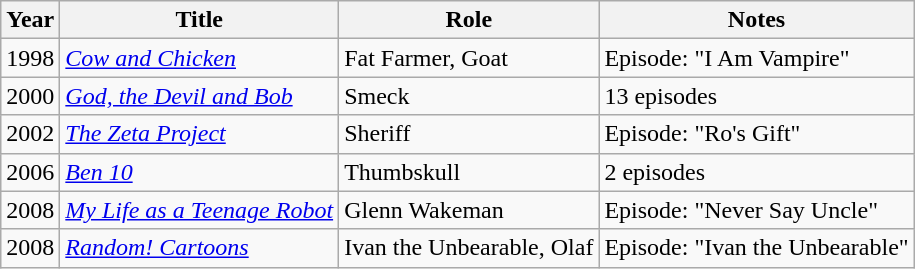<table class="wikitable sortable">
<tr>
<th>Year</th>
<th>Title</th>
<th>Role</th>
<th>Notes</th>
</tr>
<tr>
<td>1998</td>
<td><em><a href='#'>Cow and Chicken</a></em></td>
<td>Fat Farmer, Goat</td>
<td>Episode: "I Am Vampire"</td>
</tr>
<tr>
<td>2000</td>
<td><em><a href='#'>God, the Devil and Bob</a></em></td>
<td>Smeck</td>
<td>13 episodes</td>
</tr>
<tr>
<td>2002</td>
<td><em><a href='#'>The Zeta Project</a></em></td>
<td>Sheriff</td>
<td>Episode: "Ro's Gift"</td>
</tr>
<tr>
<td>2006</td>
<td><em><a href='#'>Ben 10</a></em></td>
<td>Thumbskull</td>
<td>2 episodes</td>
</tr>
<tr>
<td>2008</td>
<td><em><a href='#'>My Life as a Teenage Robot</a></em></td>
<td>Glenn Wakeman</td>
<td>Episode: "Never Say Uncle"</td>
</tr>
<tr>
<td>2008</td>
<td><em><a href='#'>Random! Cartoons</a></em></td>
<td>Ivan the Unbearable, Olaf</td>
<td>Episode: "Ivan the Unbearable"</td>
</tr>
</table>
